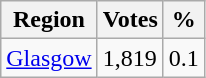<table class="wikitable">
<tr>
<th>Region</th>
<th>Votes</th>
<th>%</th>
</tr>
<tr>
<td><a href='#'>Glasgow</a></td>
<td>1,819</td>
<td>0.1</td>
</tr>
</table>
